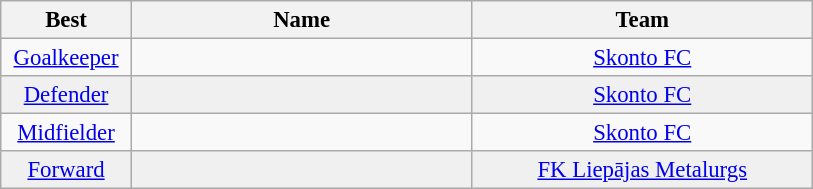<table class="wikitable" style="font-size:95%; text-align:center;">
<tr>
<th width="80">Best</th>
<th width="220">Name</th>
<th width="220">Team</th>
</tr>
<tr>
<td><a href='#'>Goalkeeper</a></td>
<td></td>
<td><a href='#'>Skonto FC</a></td>
</tr>
<tr bgcolor="#F0F0F0">
<td><a href='#'>Defender</a></td>
<td></td>
<td><a href='#'>Skonto FC</a></td>
</tr>
<tr>
<td><a href='#'>Midfielder</a></td>
<td></td>
<td><a href='#'>Skonto FC</a></td>
</tr>
<tr bgcolor="#F0F0F0">
<td><a href='#'>Forward</a></td>
<td></td>
<td><a href='#'>FK Liepājas Metalurgs</a></td>
</tr>
</table>
